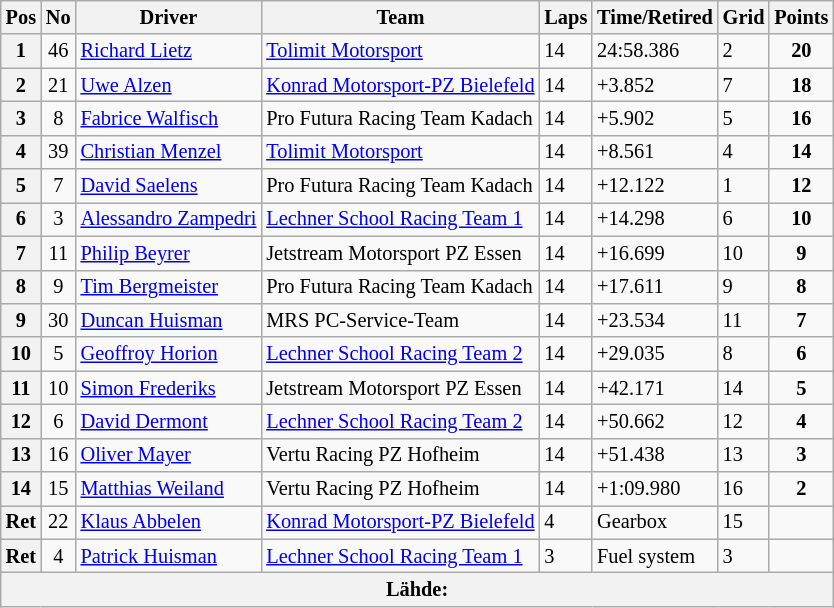<table class="wikitable" style="font-size:85%">
<tr>
<th>Pos</th>
<th>No</th>
<th>Driver</th>
<th>Team</th>
<th>Laps</th>
<th>Time/Retired</th>
<th>Grid</th>
<th>Points</th>
</tr>
<tr>
<th>1</th>
<td align=center>46</td>
<td> <a href='#'>Richard Lietz</a></td>
<td><a href='#'>Tolimit Motorsport</a></td>
<td>14</td>
<td>24:58.386</td>
<td>2</td>
<td align=center><strong>20</strong></td>
</tr>
<tr>
<th>2</th>
<td align=center>21</td>
<td> <a href='#'>Uwe Alzen</a></td>
<td><a href='#'>Konrad Motorsport-PZ Bielefeld</a></td>
<td>14</td>
<td>+3.852</td>
<td>7</td>
<td align=center><strong>18</strong></td>
</tr>
<tr>
<th>3</th>
<td align=center>8</td>
<td> <a href='#'>Fabrice Walfisch</a></td>
<td>Pro Futura Racing Team Kadach</td>
<td>14</td>
<td>+5.902</td>
<td>5</td>
<td align=center><strong>16</strong></td>
</tr>
<tr>
<th>4</th>
<td align=center>39</td>
<td> <a href='#'>Christian Menzel</a></td>
<td><a href='#'>Tolimit Motorsport</a></td>
<td>14</td>
<td>+8.561</td>
<td>4</td>
<td align=center><strong>14</strong></td>
</tr>
<tr>
<th>5</th>
<td align=center>7</td>
<td> <a href='#'>David Saelens</a></td>
<td>Pro Futura Racing Team Kadach</td>
<td>14</td>
<td>+12.122</td>
<td>1</td>
<td align=center><strong>12</strong></td>
</tr>
<tr>
<th>6</th>
<td align=center>3</td>
<td> <a href='#'>Alessandro Zampedri</a></td>
<td><a href='#'>Lechner School Racing Team 1</a></td>
<td>14</td>
<td>+14.298</td>
<td>6</td>
<td align=center><strong>10</strong></td>
</tr>
<tr>
<th>7</th>
<td align=center>11</td>
<td> <a href='#'>Philip Beyrer</a></td>
<td>Jetstream Motorsport PZ Essen</td>
<td>14</td>
<td>+16.699</td>
<td>10</td>
<td align=center><strong>9</strong></td>
</tr>
<tr>
<th>8</th>
<td align=center>9</td>
<td> <a href='#'>Tim Bergmeister</a></td>
<td>Pro Futura Racing Team Kadach</td>
<td>14</td>
<td>+17.611</td>
<td>9</td>
<td align=center><strong>8</strong></td>
</tr>
<tr>
<th>9</th>
<td align=center>30</td>
<td> <a href='#'>Duncan Huisman</a></td>
<td>MRS PC-Service-Team</td>
<td>14</td>
<td>+23.534</td>
<td>11</td>
<td align=center><strong>7</strong></td>
</tr>
<tr>
<th>10</th>
<td align=center>5</td>
<td> <a href='#'>Geoffroy Horion</a></td>
<td><a href='#'>Lechner School Racing Team 2</a></td>
<td>14</td>
<td>+29.035</td>
<td>8</td>
<td align=center><strong>6</strong></td>
</tr>
<tr>
<th>11</th>
<td align=center>10</td>
<td> <a href='#'>Simon Frederiks</a></td>
<td>Jetstream Motorsport PZ Essen</td>
<td>14</td>
<td>+42.171</td>
<td>14</td>
<td align=center><strong>5</strong></td>
</tr>
<tr>
<th>12</th>
<td align=center>6</td>
<td> <a href='#'>David Dermont</a></td>
<td><a href='#'>Lechner School Racing Team 2</a></td>
<td>14</td>
<td>+50.662</td>
<td>12</td>
<td align=center><strong>4</strong></td>
</tr>
<tr>
<th>13</th>
<td align=center>16</td>
<td> <a href='#'>Oliver Mayer</a></td>
<td>Vertu Racing PZ Hofheim</td>
<td>14</td>
<td>+51.438</td>
<td>13</td>
<td align=center><strong>3</strong></td>
</tr>
<tr>
<th>14</th>
<td align=center>15</td>
<td> <a href='#'>Matthias Weiland</a></td>
<td>Vertu Racing PZ Hofheim</td>
<td>14</td>
<td>+1:09.980</td>
<td>16</td>
<td align=center><strong>2</strong></td>
</tr>
<tr>
<th>Ret</th>
<td align=center>22</td>
<td> <a href='#'>Klaus Abbelen</a></td>
<td><a href='#'>Konrad Motorsport-PZ Bielefeld</a></td>
<td>4</td>
<td>Gearbox</td>
<td>15</td>
<td></td>
</tr>
<tr>
<th>Ret</th>
<td align=center>4</td>
<td> <a href='#'>Patrick Huisman</a></td>
<td><a href='#'>Lechner School Racing Team 1</a></td>
<td>3</td>
<td>Fuel system</td>
<td>3</td>
<td></td>
</tr>
<tr>
<th colspan="8">Lähde:</th>
</tr>
</table>
